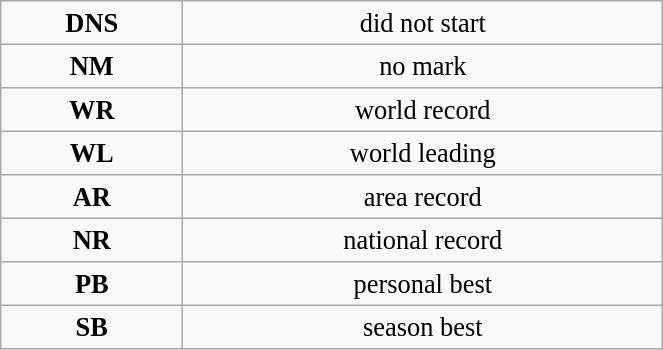<table class="wikitable" style=" text-align:center; font-size:110%;" width="35%">
<tr>
<td><strong>DNS</strong></td>
<td>did not start</td>
</tr>
<tr>
<td><strong>NM</strong></td>
<td>no mark</td>
</tr>
<tr>
<td><strong>WR</strong></td>
<td>world record</td>
</tr>
<tr>
<td><strong>WL</strong></td>
<td>world leading</td>
</tr>
<tr>
<td><strong>AR</strong></td>
<td>area record</td>
</tr>
<tr>
<td><strong>NR</strong></td>
<td>national record</td>
</tr>
<tr>
<td><strong>PB</strong></td>
<td>personal best</td>
</tr>
<tr>
<td><strong>SB</strong></td>
<td>season best</td>
</tr>
</table>
